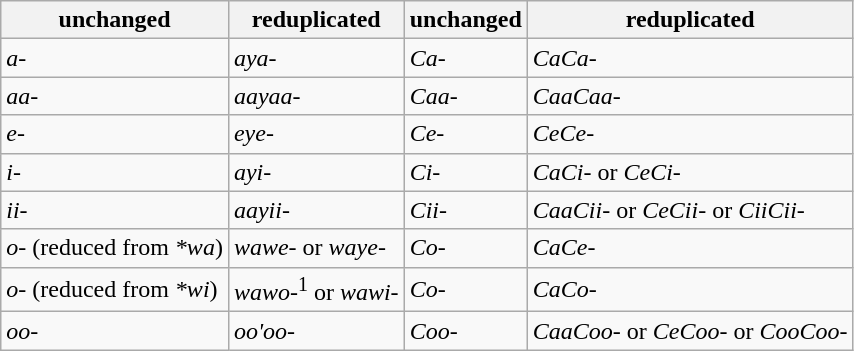<table class="wikitable">
<tr>
<th>unchanged</th>
<th>reduplicated</th>
<th>unchanged</th>
<th>reduplicated</th>
</tr>
<tr>
<td><em>a-</em></td>
<td><em>aya-</em></td>
<td><em>Ca-</em></td>
<td><em>CaCa-</em></td>
</tr>
<tr>
<td><em>aa-</em></td>
<td><em>aayaa-</em></td>
<td><em>Caa-</em></td>
<td><em>CaaCaa-</em></td>
</tr>
<tr>
<td><em>e-</em></td>
<td><em>eye-</em></td>
<td><em>Ce-</em></td>
<td><em>CeCe-</em></td>
</tr>
<tr>
<td><em>i-</em></td>
<td><em>ayi-</em></td>
<td><em>Ci-</em></td>
<td><em>CaCi-</em> or <em>CeCi-</em></td>
</tr>
<tr>
<td><em>ii-</em></td>
<td><em>aayii-</em></td>
<td><em>Cii-</em></td>
<td><em>CaaCii-</em> or <em>CeCii-</em> or <em>CiiCii-</em></td>
</tr>
<tr>
<td><em>o-</em> (reduced from <em>*wa</em>)</td>
<td><em>wawe-</em> or <em>waye-</em></td>
<td><em>Co-</em></td>
<td><em>CaCe-</em></td>
</tr>
<tr>
<td><em>o-</em> (reduced from <em>*wi</em>)</td>
<td><em>wawo-</em><sup>1</sup> or <em>wawi-</em></td>
<td><em>Co-</em></td>
<td><em>CaCo-</em></td>
</tr>
<tr>
<td><em>oo-</em></td>
<td><em>oo'oo-</em></td>
<td><em>Coo-</em></td>
<td><em>CaaCoo-</em> or <em>CeCoo-</em> or <em>CooCoo-</em></td>
</tr>
</table>
